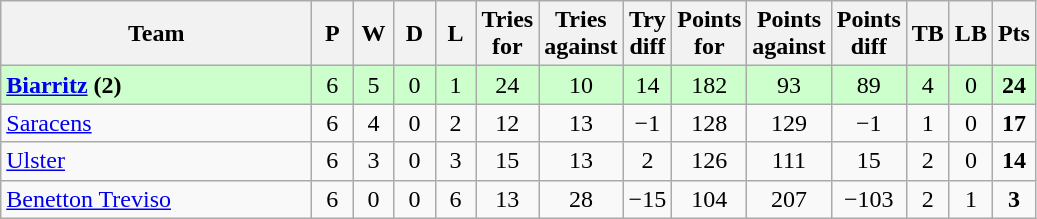<table class="wikitable" style="text-align: center;">
<tr>
<th width="200">Team</th>
<th width="20">P</th>
<th width="20">W</th>
<th width="20">D</th>
<th width="20">L</th>
<th width="20">Tries for</th>
<th width="20">Tries against</th>
<th width="20">Try diff</th>
<th width="20">Points for</th>
<th width="20">Points against</th>
<th width="25">Points diff</th>
<th width="20">TB</th>
<th width="20">LB</th>
<th width="20">Pts</th>
</tr>
<tr bgcolor=#ccffcc>
<td align=left> <strong><a href='#'>Biarritz</a> (2)</strong></td>
<td>6</td>
<td>5</td>
<td>0</td>
<td>1</td>
<td>24</td>
<td>10</td>
<td>14</td>
<td>182</td>
<td>93</td>
<td>89</td>
<td>4</td>
<td>0</td>
<td><strong>24</strong></td>
</tr>
<tr>
<td align=left> <a href='#'>Saracens</a></td>
<td>6</td>
<td>4</td>
<td>0</td>
<td>2</td>
<td>12</td>
<td>13</td>
<td>−1</td>
<td>128</td>
<td>129</td>
<td>−1</td>
<td>1</td>
<td>0</td>
<td><strong>17</strong></td>
</tr>
<tr>
<td align=left> <a href='#'>Ulster</a></td>
<td>6</td>
<td>3</td>
<td>0</td>
<td>3</td>
<td>15</td>
<td>13</td>
<td>2</td>
<td>126</td>
<td>111</td>
<td>15</td>
<td>2</td>
<td>0</td>
<td><strong>14</strong></td>
</tr>
<tr>
<td align=left> <a href='#'>Benetton Treviso</a></td>
<td>6</td>
<td>0</td>
<td>0</td>
<td>6</td>
<td>13</td>
<td>28</td>
<td>−15</td>
<td>104</td>
<td>207</td>
<td>−103</td>
<td>2</td>
<td>1</td>
<td><strong>3</strong></td>
</tr>
</table>
